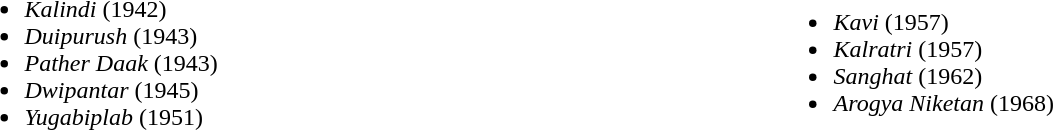<table style = "align:center; width:90%;">
<tr>
<td><br><ul><li><em>Kalindi</em> (1942)</li><li><em>Duipurush</em> (1943)</li><li><em>Pather Daak</em> (1943)</li><li><em>Dwipantar</em> (1945)</li><li><em>Yugabiplab</em> (1951)</li></ul></td>
<td><br><ul><li><em>Kavi</em> (1957)</li><li><em>Kalratri</em> (1957)</li><li><em>Sanghat</em> (1962)</li><li><em>Arogya Niketan</em> (1968)</li></ul></td>
</tr>
</table>
